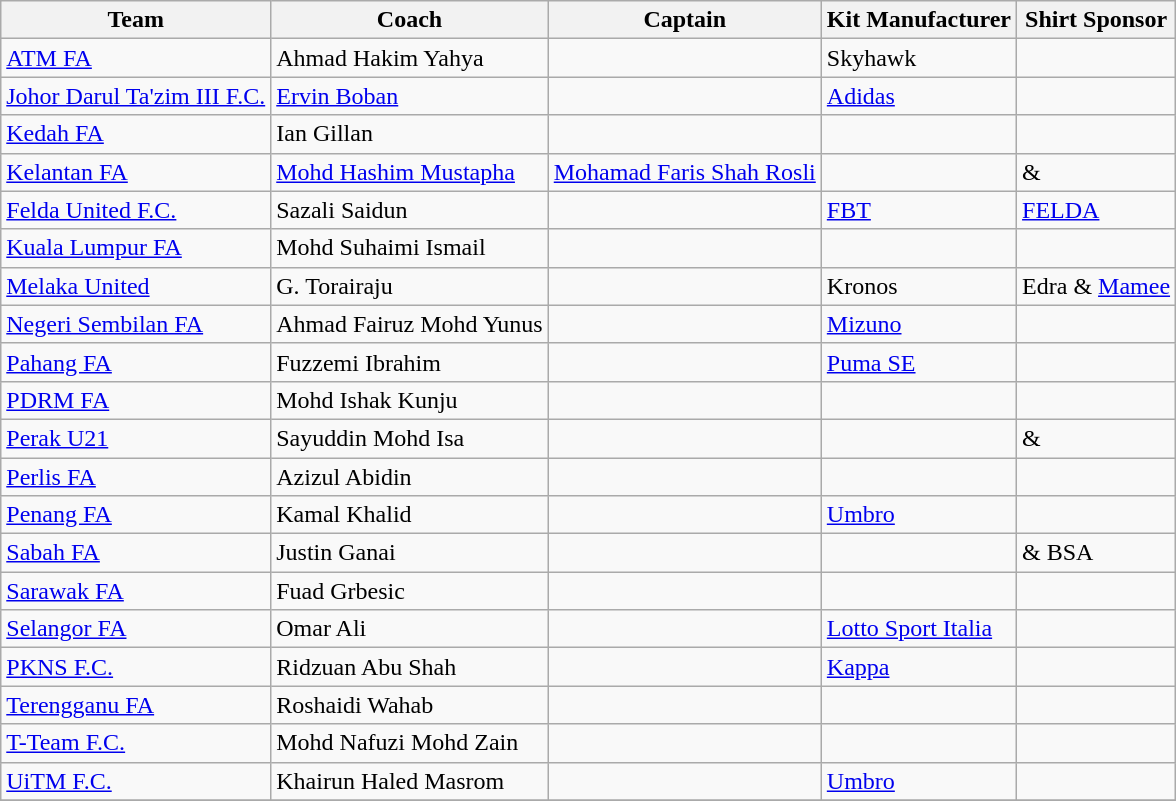<table class="wikitable sortable" style="text-align: left;">
<tr>
<th>Team</th>
<th>Coach</th>
<th>Captain</th>
<th>Kit Manufacturer</th>
<th>Shirt Sponsor</th>
</tr>
<tr>
<td><a href='#'>ATM FA</a></td>
<td> Ahmad Hakim Yahya</td>
<td></td>
<td>Skyhawk</td>
<td></td>
</tr>
<tr>
<td><a href='#'>Johor Darul Ta'zim III F.C.</a></td>
<td> <a href='#'>Ervin Boban</a></td>
<td></td>
<td><a href='#'>Adidas</a></td>
<td></td>
</tr>
<tr>
<td><a href='#'>Kedah FA</a></td>
<td> Ian Gillan</td>
<td></td>
<td></td>
<td></td>
</tr>
<tr>
<td><a href='#'>Kelantan FA</a></td>
<td> <a href='#'>Mohd Hashim Mustapha</a></td>
<td> <a href='#'>Mohamad Faris Shah Rosli</a></td>
<td> </td>
<td>  & </td>
</tr>
<tr>
<td><a href='#'>Felda United F.C.</a></td>
<td> Sazali Saidun</td>
<td></td>
<td><a href='#'>FBT</a></td>
<td><a href='#'>FELDA</a></td>
</tr>
<tr>
<td><a href='#'>Kuala Lumpur FA</a></td>
<td> Mohd Suhaimi Ismail</td>
<td></td>
<td></td>
<td></td>
</tr>
<tr>
<td><a href='#'>Melaka United</a></td>
<td> G. Torairaju</td>
<td></td>
<td>Kronos</td>
<td>Edra & <a href='#'>Mamee</a></td>
</tr>
<tr>
<td><a href='#'>Negeri Sembilan FA</a></td>
<td> Ahmad Fairuz Mohd Yunus</td>
<td></td>
<td><a href='#'>Mizuno</a></td>
<td></td>
</tr>
<tr>
<td><a href='#'>Pahang FA</a></td>
<td> Fuzzemi Ibrahim</td>
<td></td>
<td><a href='#'>Puma SE</a></td>
<td></td>
</tr>
<tr>
<td><a href='#'>PDRM FA</a></td>
<td> Mohd Ishak Kunju</td>
<td></td>
<td></td>
<td></td>
</tr>
<tr>
<td><a href='#'>Perak U21</a></td>
<td> Sayuddin Mohd Isa</td>
<td></td>
<td></td>
<td> & </td>
</tr>
<tr>
<td><a href='#'>Perlis FA</a></td>
<td> Azizul Abidin</td>
<td></td>
<td></td>
<td></td>
</tr>
<tr>
<td><a href='#'>Penang FA</a></td>
<td> Kamal Khalid</td>
<td></td>
<td><a href='#'>Umbro</a></td>
<td></td>
</tr>
<tr>
<td><a href='#'>Sabah FA</a></td>
<td> Justin Ganai</td>
<td></td>
<td></td>
<td> & BSA</td>
</tr>
<tr>
<td><a href='#'>Sarawak FA</a></td>
<td> Fuad Grbesic</td>
<td></td>
<td></td>
<td></td>
</tr>
<tr>
<td><a href='#'>Selangor FA</a></td>
<td> Omar Ali</td>
<td></td>
<td><a href='#'>Lotto Sport Italia</a></td>
<td></td>
</tr>
<tr>
<td><a href='#'>PKNS F.C.</a></td>
<td> Ridzuan Abu Shah</td>
<td></td>
<td><a href='#'>Kappa</a></td>
<td></td>
</tr>
<tr>
<td><a href='#'>Terengganu FA</a></td>
<td> Roshaidi Wahab</td>
<td></td>
<td></td>
<td></td>
</tr>
<tr>
<td><a href='#'>T-Team F.C.</a></td>
<td> Mohd Nafuzi Mohd Zain</td>
<td></td>
<td></td>
<td></td>
</tr>
<tr>
<td><a href='#'>UiTM F.C.</a></td>
<td> Khairun Haled Masrom</td>
<td></td>
<td><a href='#'>Umbro</a></td>
<td></td>
</tr>
<tr>
</tr>
</table>
